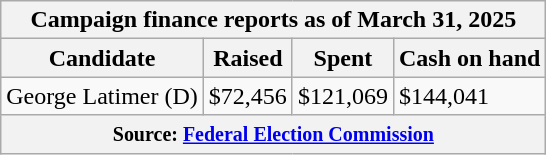<table class="wikitable sortable">
<tr>
<th colspan=4>Campaign finance reports as of March 31, 2025</th>
</tr>
<tr style="text-align:center;">
<th>Candidate</th>
<th>Raised</th>
<th>Spent</th>
<th>Cash on hand</th>
</tr>
<tr>
<td>George Latimer (D)</td>
<td>$72,456</td>
<td>$121,069</td>
<td>$144,041</td>
</tr>
<tr>
<th colspan="4"><small>Source: <a href='#'>Federal Election Commission</a></small></th>
</tr>
</table>
